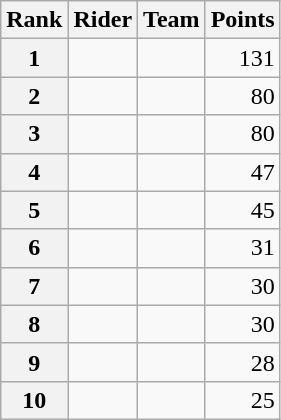<table class="wikitable">
<tr>
<th scope="col">Rank</th>
<th scope="col">Rider</th>
<th scope="col">Team</th>
<th scope="col">Points</th>
</tr>
<tr>
<th scope="row">1</th>
<td>   </td>
<td></td>
<td style="text-align:right;">131</td>
</tr>
<tr>
<th scope="row">2</th>
<td> </td>
<td></td>
<td style="text-align:right;">80</td>
</tr>
<tr>
<th scope="row">3</th>
<td></td>
<td></td>
<td style="text-align:right;">80</td>
</tr>
<tr>
<th scope="row">4</th>
<td></td>
<td></td>
<td style="text-align:right;">47</td>
</tr>
<tr>
<th scope="row">5</th>
<td></td>
<td></td>
<td style="text-align:right;">45</td>
</tr>
<tr>
<th scope="row">6</th>
<td></td>
<td></td>
<td style="text-align:right;">31</td>
</tr>
<tr>
<th scope="row">7</th>
<td></td>
<td></td>
<td style="text-align:right;">30</td>
</tr>
<tr>
<th scope="row">8</th>
<td></td>
<td></td>
<td style="text-align:right;">30</td>
</tr>
<tr>
<th scope="row">9</th>
<td></td>
<td></td>
<td style="text-align:right;">28</td>
</tr>
<tr>
<th scope="row">10</th>
<td></td>
<td></td>
<td style="text-align:right;">25</td>
</tr>
</table>
